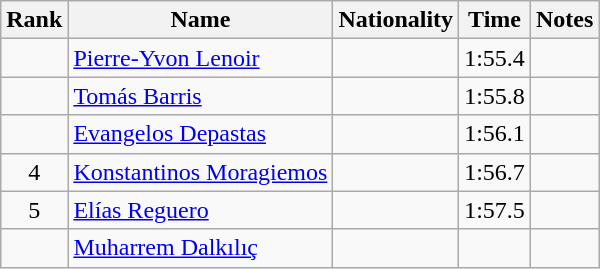<table class="wikitable sortable" style="text-align:center">
<tr>
<th>Rank</th>
<th>Name</th>
<th>Nationality</th>
<th>Time</th>
<th>Notes</th>
</tr>
<tr>
<td></td>
<td align=left><a href='#'>Pierre-Yvon Lenoir</a></td>
<td align=left></td>
<td>1:55.4</td>
<td></td>
</tr>
<tr>
<td></td>
<td align=left><a href='#'>Tomás Barris</a></td>
<td align=left></td>
<td>1:55.8</td>
<td></td>
</tr>
<tr>
<td></td>
<td align=left><a href='#'>Evangelos Depastas</a></td>
<td align=left></td>
<td>1:56.1</td>
<td></td>
</tr>
<tr>
<td>4</td>
<td align=left><a href='#'>Konstantinos Moragiemos</a></td>
<td align=left></td>
<td>1:56.7</td>
<td></td>
</tr>
<tr>
<td>5</td>
<td align=left><a href='#'>Elías Reguero</a></td>
<td align=left></td>
<td>1:57.5</td>
<td></td>
</tr>
<tr>
<td></td>
<td align=left><a href='#'>Muharrem Dalkılıç</a></td>
<td align=left></td>
<td></td>
<td></td>
</tr>
</table>
